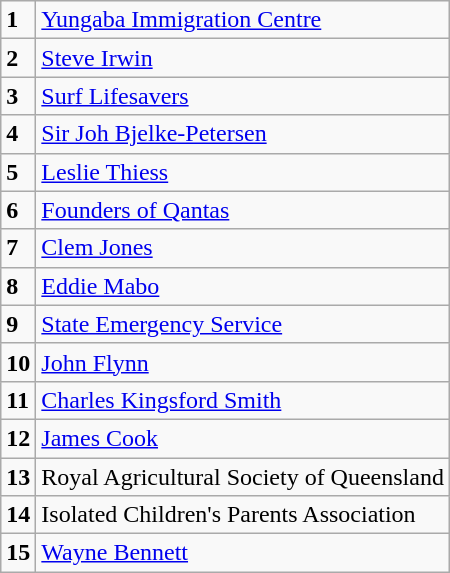<table class="wikitable">
<tr>
<td><strong>1</strong></td>
<td><a href='#'>Yungaba Immigration Centre</a></td>
</tr>
<tr>
<td><strong>2</strong></td>
<td><a href='#'>Steve Irwin</a></td>
</tr>
<tr>
<td><strong>3</strong></td>
<td><a href='#'>Surf Lifesavers</a></td>
</tr>
<tr>
<td><strong>4</strong></td>
<td><a href='#'>Sir Joh Bjelke-Petersen</a></td>
</tr>
<tr>
<td><strong>5</strong></td>
<td><a href='#'>Leslie Thiess</a></td>
</tr>
<tr>
<td><strong>6</strong></td>
<td><a href='#'>Founders of Qantas</a></td>
</tr>
<tr>
<td><strong>7</strong></td>
<td><a href='#'>Clem Jones</a></td>
</tr>
<tr>
<td><strong>8</strong></td>
<td><a href='#'>Eddie Mabo</a></td>
</tr>
<tr>
<td><strong>9</strong></td>
<td><a href='#'>State Emergency Service</a></td>
</tr>
<tr>
<td><strong>10</strong></td>
<td><a href='#'>John Flynn</a></td>
</tr>
<tr>
<td><strong>11</strong></td>
<td><a href='#'>Charles Kingsford Smith</a></td>
</tr>
<tr>
<td><strong>12</strong></td>
<td><a href='#'>James Cook</a></td>
</tr>
<tr>
<td><strong>13</strong></td>
<td>Royal Agricultural Society of Queensland</td>
</tr>
<tr>
<td><strong>14</strong></td>
<td>Isolated Children's Parents Association</td>
</tr>
<tr>
<td><strong>15</strong></td>
<td><a href='#'>Wayne Bennett</a></td>
</tr>
</table>
